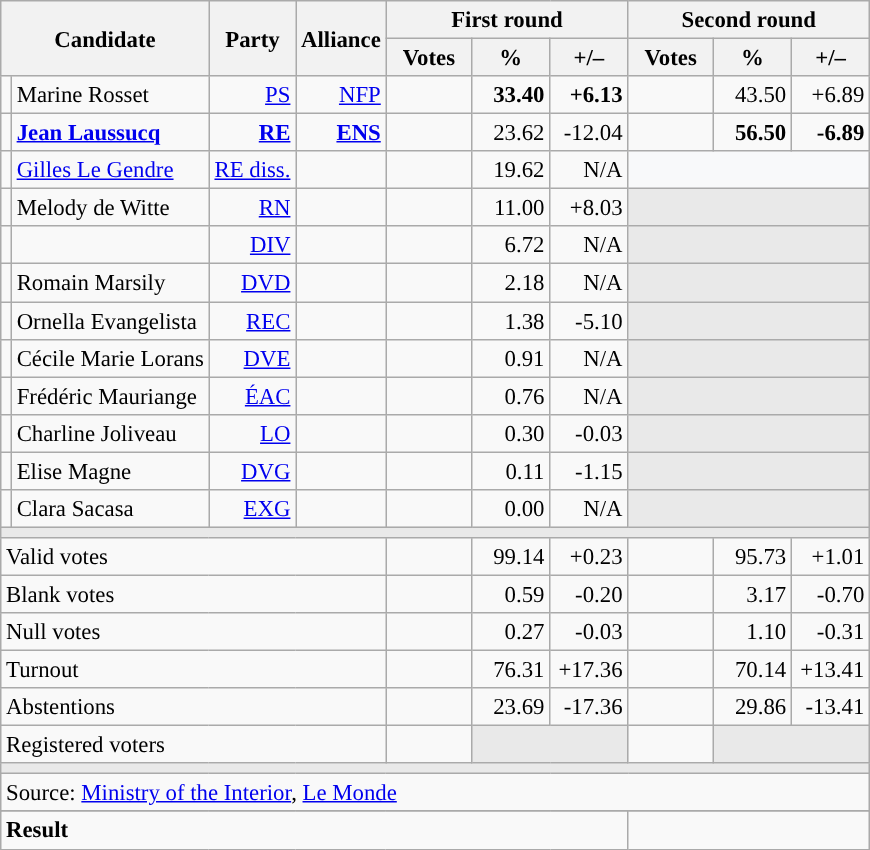<table class="wikitable" style="text-align:right;font-size:95%;">
<tr>
<th rowspan="2" colspan="2">Candidate</th>
<th rowspan="2">Party</th>
<th rowspan="2">Alliance</th>
<th colspan="3">First round</th>
<th colspan="3">Second round</th>
</tr>
<tr>
<th style="width:50px;">Votes</th>
<th style="width:45px;">%</th>
<th style="width:45px;">+/–</th>
<th style="width:50px;">Votes</th>
<th style="width:45px;">%</th>
<th style="width:45px;">+/–</th>
</tr>
<tr>
<td style="color:inherit;background:"></td>
<td style="text-align:left;">Marine Rosset</td>
<td><a href='#'>PS</a></td>
<td><a href='#'>NFP</a></td>
<td><strong></strong></td>
<td><strong>33.40</strong></td>
<td><strong>+6.13</strong></td>
<td></td>
<td>43.50</td>
<td>+6.89</td>
</tr>
<tr>
<td style="color:inherit;background:"></td>
<td style="text-align:left;"><strong><a href='#'>Jean Laussucq</a></strong></td>
<td><a href='#'><strong>RE</strong></a></td>
<td><a href='#'><strong>ENS</strong></a></td>
<td></td>
<td>23.62</td>
<td>-12.04</td>
<td><strong></strong></td>
<td><strong>56.50</strong></td>
<td><strong>-6.89</strong></td>
</tr>
<tr>
<td style="color:inherit;background:"></td>
<td style="text-align:left;"><a href='#'>Gilles Le Gendre</a></td>
<td><a href='#'>RE diss.</a></td>
<td></td>
<td></td>
<td>19.62</td>
<td>N/A</td>
<td colspan="3" style="background:#F8F9FA;"></td>
</tr>
<tr>
<td style="color:inherit;background:"></td>
<td style="text-align:left;">Melody de Witte</td>
<td><a href='#'>RN</a></td>
<td></td>
<td></td>
<td>11.00</td>
<td>+8.03</td>
<td colspan="3" style="background:#E9E9E9;"></td>
</tr>
<tr>
<td style="color:inherit;background:"></td>
<td style="text-align:left;"></td>
<td><a href='#'>DIV</a></td>
<td></td>
<td></td>
<td>6.72</td>
<td>N/A</td>
<td colspan="3" style="background:#E9E9E9;"></td>
</tr>
<tr>
<td style="color:inherit;background:"></td>
<td style="text-align:left;">Romain Marsily</td>
<td><a href='#'>DVD</a></td>
<td></td>
<td></td>
<td>2.18</td>
<td>N/A</td>
<td colspan="3" style="background:#E9E9E9;"></td>
</tr>
<tr>
<td style="color:inherit;background:"></td>
<td style="text-align:left;">Ornella Evangelista</td>
<td><a href='#'>REC</a></td>
<td></td>
<td></td>
<td>1.38</td>
<td>-5.10</td>
<td colspan="3" style="background:#E9E9E9;"></td>
</tr>
<tr>
<td style="color:inherit;background:"></td>
<td style="text-align:left;">Cécile Marie Lorans</td>
<td><a href='#'>DVE</a></td>
<td></td>
<td></td>
<td>0.91</td>
<td>N/A</td>
<td colspan="3" style="background:#E9E9E9;"></td>
</tr>
<tr>
<td style="color:inherit;background:"></td>
<td style="text-align:left;">Frédéric Mauriange</td>
<td><a href='#'>ÉAC</a></td>
<td></td>
<td></td>
<td>0.76</td>
<td>N/A</td>
<td colspan="3" style="background:#E9E9E9;"></td>
</tr>
<tr>
<td style="color:inherit;background:"></td>
<td style="text-align:left;">Charline Joliveau</td>
<td><a href='#'>LO</a></td>
<td></td>
<td></td>
<td>0.30</td>
<td>-0.03</td>
<td colspan="3" style="background:#E9E9E9;"></td>
</tr>
<tr>
<td style="color:inherit;background:"></td>
<td style="text-align:left;">Elise Magne</td>
<td><a href='#'>DVG</a></td>
<td></td>
<td></td>
<td>0.11</td>
<td>-1.15</td>
<td colspan="3" style="background:#E9E9E9;"></td>
</tr>
<tr>
<td style="color:inherit;background:"></td>
<td style="text-align:left;">Clara Sacasa</td>
<td><a href='#'>EXG</a></td>
<td></td>
<td></td>
<td>0.00</td>
<td>N/A</td>
<td colspan="3" style="background:#E9E9E9;"></td>
</tr>
<tr>
<td colspan="10" style="background:#E9E9E9;"></td>
</tr>
<tr>
<td colspan="4" style="text-align:left;">Valid votes</td>
<td></td>
<td>99.14</td>
<td>+0.23</td>
<td></td>
<td>95.73</td>
<td>+1.01</td>
</tr>
<tr>
<td colspan="4" style="text-align:left;">Blank votes</td>
<td></td>
<td>0.59</td>
<td>-0.20</td>
<td></td>
<td>3.17</td>
<td>-0.70</td>
</tr>
<tr>
<td colspan="4" style="text-align:left;">Null votes</td>
<td></td>
<td>0.27</td>
<td>-0.03</td>
<td></td>
<td>1.10</td>
<td>-0.31</td>
</tr>
<tr>
<td colspan="4" style="text-align:left;">Turnout</td>
<td></td>
<td>76.31</td>
<td>+17.36</td>
<td></td>
<td>70.14</td>
<td>+13.41</td>
</tr>
<tr>
<td colspan="4" style="text-align:left;">Abstentions</td>
<td></td>
<td>23.69</td>
<td>-17.36</td>
<td></td>
<td>29.86</td>
<td>-13.41</td>
</tr>
<tr>
<td colspan="4" style="text-align:left;">Registered voters</td>
<td></td>
<td colspan="2" style="background:#E9E9E9;"></td>
<td></td>
<td colspan="2" style="background:#E9E9E9;"></td>
</tr>
<tr>
<td colspan="10" style="background:#E9E9E9;"></td>
</tr>
<tr>
<td colspan="10" style="text-align:left;">Source: <a href='#'>Ministry of the Interior</a>, <a href='#'>Le Monde</a></td>
</tr>
<tr>
</tr>
<tr style="font-weight:bold">
<td colspan="7" style="text-align:left;">Result</td>
<td colspan="7" style="background-color:"></td>
</tr>
</table>
